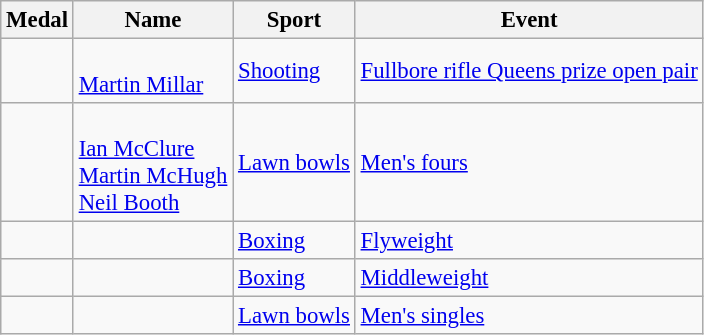<table class="wikitable sortable" style=font-size:95%>
<tr>
<th>Medal</th>
<th>Name</th>
<th>Sport</th>
<th>Event</th>
</tr>
<tr>
<td></td>
<td><br><a href='#'>Martin Millar</a></td>
<td><a href='#'>Shooting</a></td>
<td><a href='#'>Fullbore rifle Queens prize open pair</a></td>
</tr>
<tr>
<td></td>
<td><br><a href='#'>Ian McClure</a><br><a href='#'>Martin McHugh</a><br><a href='#'>Neil Booth</a></td>
<td><a href='#'>Lawn bowls</a></td>
<td><a href='#'>Men's fours</a></td>
</tr>
<tr>
<td></td>
<td></td>
<td><a href='#'>Boxing</a></td>
<td><a href='#'>Flyweight</a></td>
</tr>
<tr>
<td></td>
<td></td>
<td><a href='#'>Boxing</a></td>
<td><a href='#'>Middleweight</a></td>
</tr>
<tr>
<td></td>
<td></td>
<td><a href='#'>Lawn bowls</a></td>
<td><a href='#'>Men's singles</a></td>
</tr>
</table>
